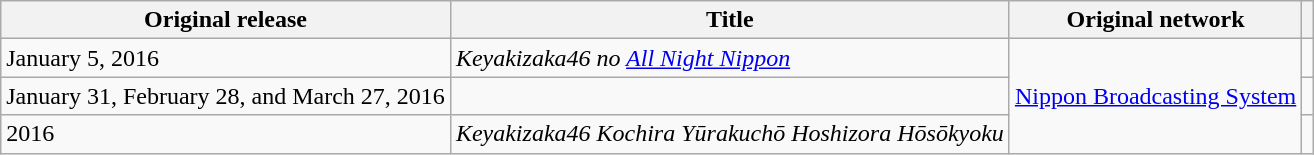<table class="wikitable sortable">
<tr>
<th>Original release</th>
<th>Title</th>
<th>Original network</th>
<th class="unsortable"></th>
</tr>
<tr>
<td>January 5, 2016</td>
<td><em>Keyakizaka46 no <a href='#'>All Night Nippon</a></em></td>
<td rowspan="3"><a href='#'>Nippon Broadcasting System</a></td>
<td></td>
</tr>
<tr>
<td>January 31, February 28, and March 27, 2016</td>
<td></td>
<td></td>
</tr>
<tr>
<td>2016</td>
<td><em>Keyakizaka46 Kochira Yūrakuchō Hoshizora Hōsōkyoku</em></td>
<td></td>
</tr>
</table>
